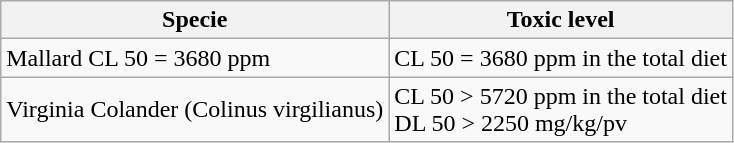<table class="wikitable">
<tr>
<th>Specie</th>
<th>Toxic level</th>
</tr>
<tr>
<td>Mallard CL 50 = 3680 ppm</td>
<td>CL 50 = 3680 ppm in the total diet</td>
</tr>
<tr>
<td>Virginia Colander (Colinus virgilianus)</td>
<td>CL 50 > 5720 ppm in the total diet<br>DL 50 > 2250 mg/kg/pv</td>
</tr>
</table>
